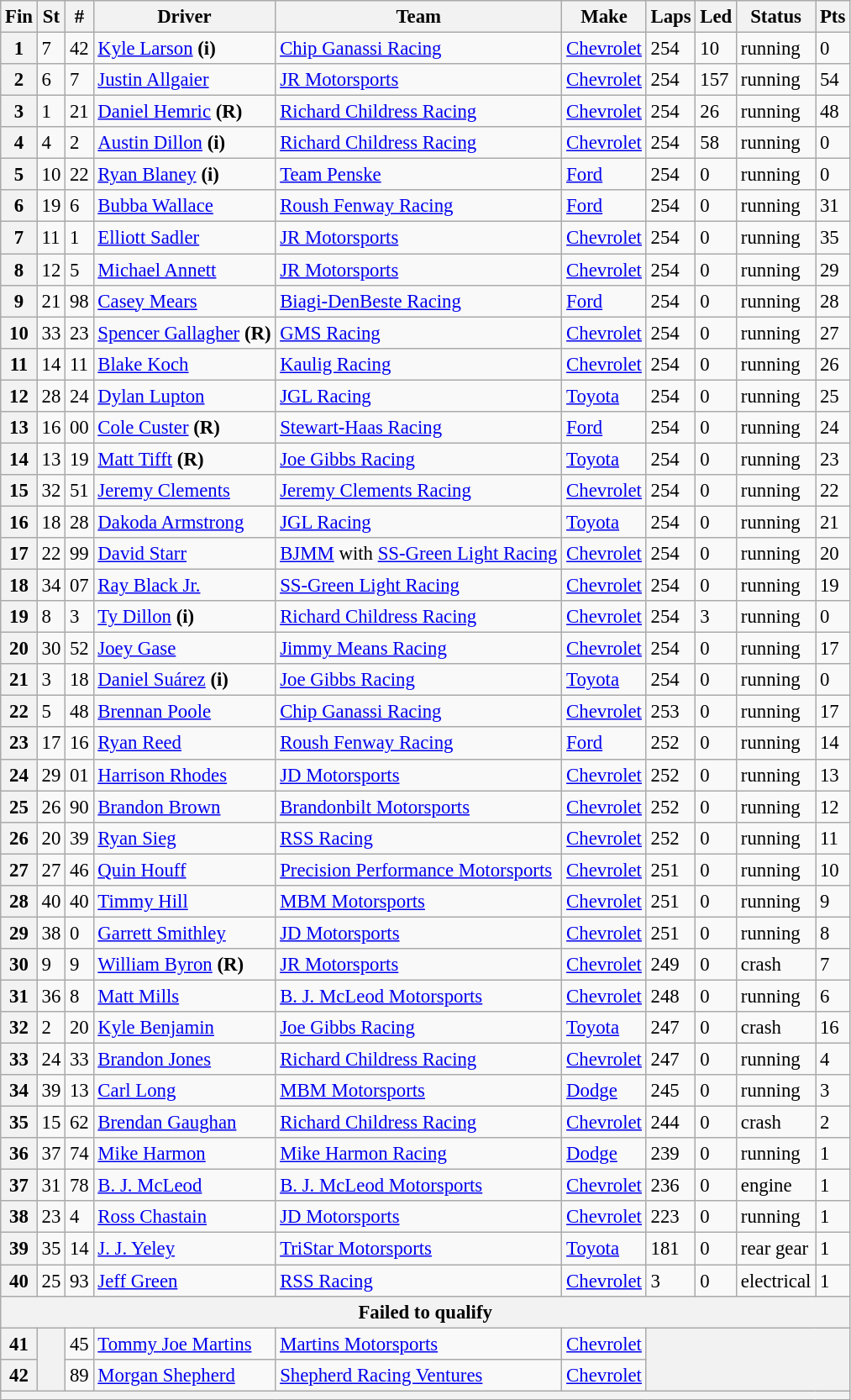<table class="wikitable" style="font-size:95%">
<tr>
<th>Fin</th>
<th>St</th>
<th>#</th>
<th>Driver</th>
<th>Team</th>
<th>Make</th>
<th>Laps</th>
<th>Led</th>
<th>Status</th>
<th>Pts</th>
</tr>
<tr>
<th>1</th>
<td>7</td>
<td>42</td>
<td><a href='#'>Kyle Larson</a> <strong>(i)</strong></td>
<td><a href='#'>Chip Ganassi Racing</a></td>
<td><a href='#'>Chevrolet</a></td>
<td>254</td>
<td>10</td>
<td>running</td>
<td>0</td>
</tr>
<tr>
<th>2</th>
<td>6</td>
<td>7</td>
<td><a href='#'>Justin Allgaier</a></td>
<td><a href='#'>JR Motorsports</a></td>
<td><a href='#'>Chevrolet</a></td>
<td>254</td>
<td>157</td>
<td>running</td>
<td>54</td>
</tr>
<tr>
<th>3</th>
<td>1</td>
<td>21</td>
<td><a href='#'>Daniel Hemric</a> <strong>(R)</strong></td>
<td><a href='#'>Richard Childress Racing</a></td>
<td><a href='#'>Chevrolet</a></td>
<td>254</td>
<td>26</td>
<td>running</td>
<td>48</td>
</tr>
<tr>
<th>4</th>
<td>4</td>
<td>2</td>
<td><a href='#'>Austin Dillon</a> <strong>(i)</strong></td>
<td><a href='#'>Richard Childress Racing</a></td>
<td><a href='#'>Chevrolet</a></td>
<td>254</td>
<td>58</td>
<td>running</td>
<td>0</td>
</tr>
<tr>
<th>5</th>
<td>10</td>
<td>22</td>
<td><a href='#'>Ryan Blaney</a> <strong>(i)</strong></td>
<td><a href='#'>Team Penske</a></td>
<td><a href='#'>Ford</a></td>
<td>254</td>
<td>0</td>
<td>running</td>
<td>0</td>
</tr>
<tr>
<th>6</th>
<td>19</td>
<td>6</td>
<td><a href='#'>Bubba Wallace</a></td>
<td><a href='#'>Roush Fenway Racing</a></td>
<td><a href='#'>Ford</a></td>
<td>254</td>
<td>0</td>
<td>running</td>
<td>31</td>
</tr>
<tr>
<th>7</th>
<td>11</td>
<td>1</td>
<td><a href='#'>Elliott Sadler</a></td>
<td><a href='#'>JR Motorsports</a></td>
<td><a href='#'>Chevrolet</a></td>
<td>254</td>
<td>0</td>
<td>running</td>
<td>35</td>
</tr>
<tr>
<th>8</th>
<td>12</td>
<td>5</td>
<td><a href='#'>Michael Annett</a></td>
<td><a href='#'>JR Motorsports</a></td>
<td><a href='#'>Chevrolet</a></td>
<td>254</td>
<td>0</td>
<td>running</td>
<td>29</td>
</tr>
<tr>
<th>9</th>
<td>21</td>
<td>98</td>
<td><a href='#'>Casey Mears</a></td>
<td><a href='#'>Biagi-DenBeste Racing</a></td>
<td><a href='#'>Ford</a></td>
<td>254</td>
<td>0</td>
<td>running</td>
<td>28</td>
</tr>
<tr>
<th>10</th>
<td>33</td>
<td>23</td>
<td><a href='#'>Spencer Gallagher</a> <strong>(R)</strong></td>
<td><a href='#'>GMS Racing</a></td>
<td><a href='#'>Chevrolet</a></td>
<td>254</td>
<td>0</td>
<td>running</td>
<td>27</td>
</tr>
<tr>
<th>11</th>
<td>14</td>
<td>11</td>
<td><a href='#'>Blake Koch</a></td>
<td><a href='#'>Kaulig Racing</a></td>
<td><a href='#'>Chevrolet</a></td>
<td>254</td>
<td>0</td>
<td>running</td>
<td>26</td>
</tr>
<tr>
<th>12</th>
<td>28</td>
<td>24</td>
<td><a href='#'>Dylan Lupton</a></td>
<td><a href='#'>JGL Racing</a></td>
<td><a href='#'>Toyota</a></td>
<td>254</td>
<td>0</td>
<td>running</td>
<td>25</td>
</tr>
<tr>
<th>13</th>
<td>16</td>
<td>00</td>
<td><a href='#'>Cole Custer</a> <strong>(R)</strong></td>
<td><a href='#'>Stewart-Haas Racing</a></td>
<td><a href='#'>Ford</a></td>
<td>254</td>
<td>0</td>
<td>running</td>
<td>24</td>
</tr>
<tr>
<th>14</th>
<td>13</td>
<td>19</td>
<td><a href='#'>Matt Tifft</a> <strong>(R)</strong></td>
<td><a href='#'>Joe Gibbs Racing</a></td>
<td><a href='#'>Toyota</a></td>
<td>254</td>
<td>0</td>
<td>running</td>
<td>23</td>
</tr>
<tr>
<th>15</th>
<td>32</td>
<td>51</td>
<td><a href='#'>Jeremy Clements</a></td>
<td><a href='#'>Jeremy Clements Racing</a></td>
<td><a href='#'>Chevrolet</a></td>
<td>254</td>
<td>0</td>
<td>running</td>
<td>22</td>
</tr>
<tr>
<th>16</th>
<td>18</td>
<td>28</td>
<td><a href='#'>Dakoda Armstrong</a></td>
<td><a href='#'>JGL Racing</a></td>
<td><a href='#'>Toyota</a></td>
<td>254</td>
<td>0</td>
<td>running</td>
<td>21</td>
</tr>
<tr>
<th>17</th>
<td>22</td>
<td>99</td>
<td><a href='#'>David Starr</a></td>
<td><a href='#'>BJMM</a> with <a href='#'>SS-Green Light Racing</a></td>
<td><a href='#'>Chevrolet</a></td>
<td>254</td>
<td>0</td>
<td>running</td>
<td>20</td>
</tr>
<tr>
<th>18</th>
<td>34</td>
<td>07</td>
<td><a href='#'>Ray Black Jr.</a></td>
<td><a href='#'>SS-Green Light Racing</a></td>
<td><a href='#'>Chevrolet</a></td>
<td>254</td>
<td>0</td>
<td>running</td>
<td>19</td>
</tr>
<tr>
<th>19</th>
<td>8</td>
<td>3</td>
<td><a href='#'>Ty Dillon</a> <strong>(i)</strong></td>
<td><a href='#'>Richard Childress Racing</a></td>
<td><a href='#'>Chevrolet</a></td>
<td>254</td>
<td>3</td>
<td>running</td>
<td>0</td>
</tr>
<tr>
<th>20</th>
<td>30</td>
<td>52</td>
<td><a href='#'>Joey Gase</a></td>
<td><a href='#'>Jimmy Means Racing</a></td>
<td><a href='#'>Chevrolet</a></td>
<td>254</td>
<td>0</td>
<td>running</td>
<td>17</td>
</tr>
<tr>
<th>21</th>
<td>3</td>
<td>18</td>
<td><a href='#'>Daniel Suárez</a> <strong>(i)</strong></td>
<td><a href='#'>Joe Gibbs Racing</a></td>
<td><a href='#'>Toyota</a></td>
<td>254</td>
<td>0</td>
<td>running</td>
<td>0</td>
</tr>
<tr>
<th>22</th>
<td>5</td>
<td>48</td>
<td><a href='#'>Brennan Poole</a></td>
<td><a href='#'>Chip Ganassi Racing</a></td>
<td><a href='#'>Chevrolet</a></td>
<td>253</td>
<td>0</td>
<td>running</td>
<td>17</td>
</tr>
<tr>
<th>23</th>
<td>17</td>
<td>16</td>
<td><a href='#'>Ryan Reed</a></td>
<td><a href='#'>Roush Fenway Racing</a></td>
<td><a href='#'>Ford</a></td>
<td>252</td>
<td>0</td>
<td>running</td>
<td>14</td>
</tr>
<tr>
<th>24</th>
<td>29</td>
<td>01</td>
<td><a href='#'>Harrison Rhodes</a></td>
<td><a href='#'>JD Motorsports</a></td>
<td><a href='#'>Chevrolet</a></td>
<td>252</td>
<td>0</td>
<td>running</td>
<td>13</td>
</tr>
<tr>
<th>25</th>
<td>26</td>
<td>90</td>
<td><a href='#'>Brandon Brown</a></td>
<td><a href='#'>Brandonbilt Motorsports</a></td>
<td><a href='#'>Chevrolet</a></td>
<td>252</td>
<td>0</td>
<td>running</td>
<td>12</td>
</tr>
<tr>
<th>26</th>
<td>20</td>
<td>39</td>
<td><a href='#'>Ryan Sieg</a></td>
<td><a href='#'>RSS Racing</a></td>
<td><a href='#'>Chevrolet</a></td>
<td>252</td>
<td>0</td>
<td>running</td>
<td>11</td>
</tr>
<tr>
<th>27</th>
<td>27</td>
<td>46</td>
<td><a href='#'>Quin Houff</a></td>
<td><a href='#'>Precision Performance Motorsports</a></td>
<td><a href='#'>Chevrolet</a></td>
<td>251</td>
<td>0</td>
<td>running</td>
<td>10</td>
</tr>
<tr>
<th>28</th>
<td>40</td>
<td>40</td>
<td><a href='#'>Timmy Hill</a></td>
<td><a href='#'>MBM Motorsports</a></td>
<td><a href='#'>Chevrolet</a></td>
<td>251</td>
<td>0</td>
<td>running</td>
<td>9</td>
</tr>
<tr>
<th>29</th>
<td>38</td>
<td>0</td>
<td><a href='#'>Garrett Smithley</a></td>
<td><a href='#'>JD Motorsports</a></td>
<td><a href='#'>Chevrolet</a></td>
<td>251</td>
<td>0</td>
<td>running</td>
<td>8</td>
</tr>
<tr>
<th>30</th>
<td>9</td>
<td>9</td>
<td><a href='#'>William Byron</a> <strong>(R)</strong></td>
<td><a href='#'>JR Motorsports</a></td>
<td><a href='#'>Chevrolet</a></td>
<td>249</td>
<td>0</td>
<td>crash</td>
<td>7</td>
</tr>
<tr>
<th>31</th>
<td>36</td>
<td>8</td>
<td><a href='#'>Matt Mills</a></td>
<td><a href='#'>B. J. McLeod Motorsports</a></td>
<td><a href='#'>Chevrolet</a></td>
<td>248</td>
<td>0</td>
<td>running</td>
<td>6</td>
</tr>
<tr>
<th>32</th>
<td>2</td>
<td>20</td>
<td><a href='#'>Kyle Benjamin</a></td>
<td><a href='#'>Joe Gibbs Racing</a></td>
<td><a href='#'>Toyota</a></td>
<td>247</td>
<td>0</td>
<td>crash</td>
<td>16</td>
</tr>
<tr>
<th>33</th>
<td>24</td>
<td>33</td>
<td><a href='#'>Brandon Jones</a></td>
<td><a href='#'>Richard Childress Racing</a></td>
<td><a href='#'>Chevrolet</a></td>
<td>247</td>
<td>0</td>
<td>running</td>
<td>4</td>
</tr>
<tr>
<th>34</th>
<td>39</td>
<td>13</td>
<td><a href='#'>Carl Long</a></td>
<td><a href='#'>MBM Motorsports</a></td>
<td><a href='#'>Dodge</a></td>
<td>245</td>
<td>0</td>
<td>running</td>
<td>3</td>
</tr>
<tr>
<th>35</th>
<td>15</td>
<td>62</td>
<td><a href='#'>Brendan Gaughan</a></td>
<td><a href='#'>Richard Childress Racing</a></td>
<td><a href='#'>Chevrolet</a></td>
<td>244</td>
<td>0</td>
<td>crash</td>
<td>2</td>
</tr>
<tr>
<th>36</th>
<td>37</td>
<td>74</td>
<td><a href='#'>Mike Harmon</a></td>
<td><a href='#'>Mike Harmon Racing</a></td>
<td><a href='#'>Dodge</a></td>
<td>239</td>
<td>0</td>
<td>running</td>
<td>1</td>
</tr>
<tr>
<th>37</th>
<td>31</td>
<td>78</td>
<td><a href='#'>B. J. McLeod</a></td>
<td><a href='#'>B. J. McLeod Motorsports</a></td>
<td><a href='#'>Chevrolet</a></td>
<td>236</td>
<td>0</td>
<td>engine</td>
<td>1</td>
</tr>
<tr>
<th>38</th>
<td>23</td>
<td>4</td>
<td><a href='#'>Ross Chastain</a></td>
<td><a href='#'>JD Motorsports</a></td>
<td><a href='#'>Chevrolet</a></td>
<td>223</td>
<td>0</td>
<td>running</td>
<td>1</td>
</tr>
<tr>
<th>39</th>
<td>35</td>
<td>14</td>
<td><a href='#'>J. J. Yeley</a></td>
<td><a href='#'>TriStar Motorsports</a></td>
<td><a href='#'>Toyota</a></td>
<td>181</td>
<td>0</td>
<td>rear gear</td>
<td>1</td>
</tr>
<tr>
<th>40</th>
<td>25</td>
<td>93</td>
<td><a href='#'>Jeff Green</a></td>
<td><a href='#'>RSS Racing</a></td>
<td><a href='#'>Chevrolet</a></td>
<td>3</td>
<td>0</td>
<td>electrical</td>
<td>1</td>
</tr>
<tr>
<th colspan="10">Failed to qualify</th>
</tr>
<tr>
<th>41</th>
<th rowspan="2"></th>
<td>45</td>
<td><a href='#'>Tommy Joe Martins</a></td>
<td><a href='#'>Martins Motorsports</a></td>
<td><a href='#'>Chevrolet</a></td>
<th colspan="4" rowspan="2"></th>
</tr>
<tr>
<th>42</th>
<td>89</td>
<td><a href='#'>Morgan Shepherd</a></td>
<td><a href='#'>Shepherd Racing Ventures</a></td>
<td><a href='#'>Chevrolet</a></td>
</tr>
<tr>
<th colspan="10"></th>
</tr>
</table>
